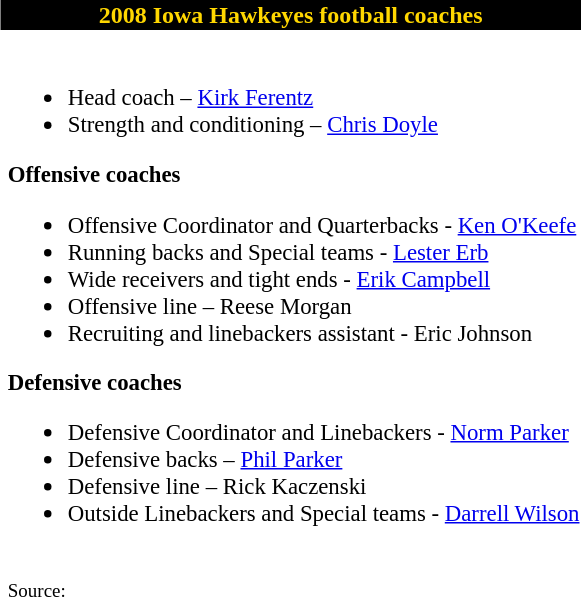<table class="toccolours" style="float: right; margin-left:1em">
<tr>
<th colspan="8" style="background:#000; color:Gold; text-align:center;"><strong>2008 Iowa Hawkeyes football coaches</strong></th>
</tr>
<tr>
<td valign="top"></td>
<td style="font-size:95%; vertical-align:top;"><br><ul><li>Head coach – <a href='#'>Kirk Ferentz</a></li><li>Strength and conditioning – <a href='#'>Chris Doyle</a></li></ul><strong>Offensive coaches</strong><ul><li>Offensive Coordinator and Quarterbacks - <a href='#'>Ken O'Keefe</a></li><li>Running backs and Special teams - <a href='#'>Lester Erb</a></li><li>Wide receivers and tight ends - <a href='#'>Erik Campbell</a></li><li>Offensive line – Reese Morgan</li><li>Recruiting and linebackers assistant - Eric Johnson</li></ul><strong>Defensive coaches</strong><ul><li>Defensive Coordinator and Linebackers - <a href='#'>Norm Parker</a></li><li>Defensive backs – <a href='#'>Phil Parker</a></li><li>Defensive line – Rick Kaczenski</li><li>Outside Linebackers and Special teams - <a href='#'>Darrell Wilson</a></li></ul><br><small>Source:  </small></td>
</tr>
</table>
